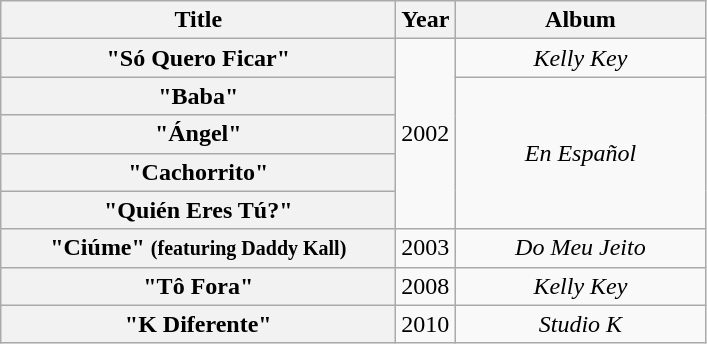<table class="wikitable plainrowheaders" style="text-align:center;" border="1">
<tr>
<th scope="col" style="width:16em;">Title</th>
<th scope="col">Year</th>
<th scope="col" style="width:10em;">Album</th>
</tr>
<tr>
<th scope="row">"Só Quero Ficar"</th>
<td rowspan="5">2002</td>
<td align="center"><em>Kelly Key</em></td>
</tr>
<tr>
<th scope="row">"Baba"</th>
<td align="center" rowspan="4"><em>En Español</em></td>
</tr>
<tr>
<th scope="row">"Ángel"</th>
</tr>
<tr>
<th scope="row">"Cachorrito"</th>
</tr>
<tr>
<th scope="row">"Quién Eres Tú?"</th>
</tr>
<tr>
<th scope="row">"Ciúme" <small>(featuring Daddy Kall)</small></th>
<td>2003</td>
<td align="center"><em>Do Meu Jeito</em></td>
</tr>
<tr>
<th scope="row">"Tô Fora"</th>
<td>2008</td>
<td align="center"><em>Kelly Key</em></td>
</tr>
<tr>
<th scope="row">"K Diferente"</th>
<td>2010</td>
<td align="center"><em>Studio K</em></td>
</tr>
</table>
